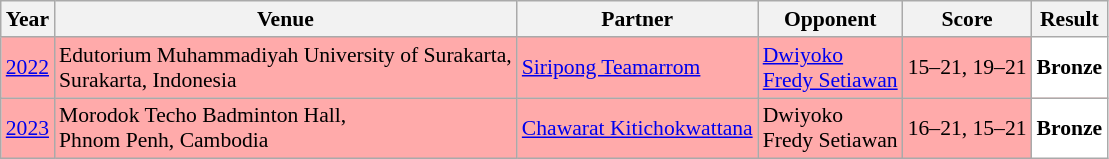<table class="sortable wikitable" style="font-size: 90%;">
<tr>
<th>Year</th>
<th>Venue</th>
<th>Partner</th>
<th>Opponent</th>
<th>Score</th>
<th>Result</th>
</tr>
<tr style="background:#FFAAAA">
<td align="center"><a href='#'>2022</a></td>
<td align="left">Edutorium Muhammadiyah University of Surakarta,<br>Surakarta, Indonesia</td>
<td align="left"> <a href='#'>Siripong Teamarrom</a></td>
<td align="left"> <a href='#'>Dwiyoko</a><br>  <a href='#'>Fredy Setiawan</a></td>
<td align="left">15–21, 19–21</td>
<td style="text-align:left; background:white"> <strong>Bronze</strong></td>
</tr>
<tr style="background:#FFAAAA">
<td align="center"><a href='#'>2023</a></td>
<td align="left">Morodok Techo Badminton Hall,<br>Phnom Penh, Cambodia</td>
<td align="left"> <a href='#'>Chawarat Kitichokwattana</a></td>
<td align="left"> Dwiyoko<br>  Fredy Setiawan</td>
<td align="left">16–21, 15–21</td>
<td style="text-align:left; background:white"> <strong>Bronze</strong></td>
</tr>
</table>
